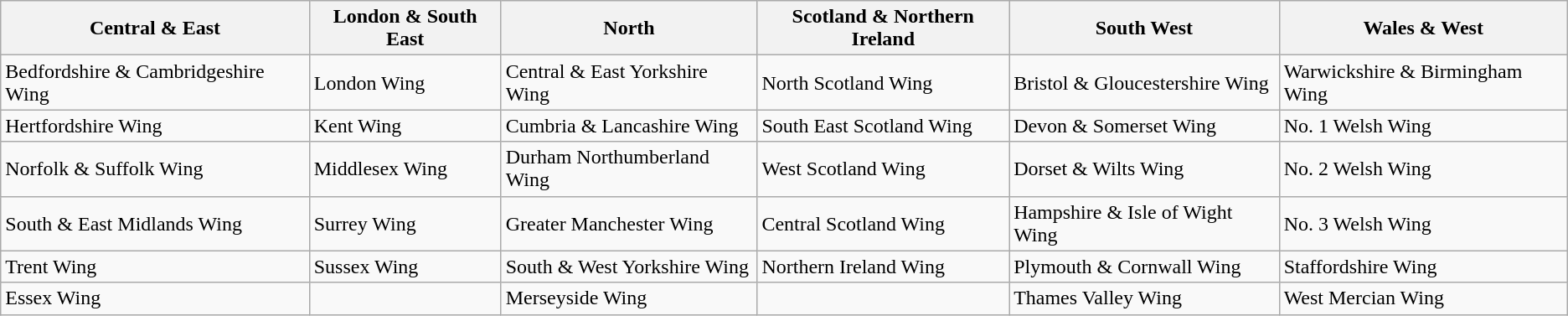<table class=wikitable>
<tr>
<th>Central & East</th>
<th>London & South East</th>
<th>North</th>
<th>Scotland & Northern Ireland</th>
<th>South West</th>
<th>Wales & West</th>
</tr>
<tr>
<td>Bedfordshire & Cambridgeshire Wing</td>
<td>London Wing</td>
<td>Central & East Yorkshire Wing</td>
<td>North Scotland Wing</td>
<td>Bristol & Gloucestershire Wing</td>
<td>Warwickshire & Birmingham Wing</td>
</tr>
<tr>
<td>Hertfordshire Wing</td>
<td>Kent Wing</td>
<td>Cumbria & Lancashire Wing</td>
<td>South East Scotland Wing</td>
<td>Devon & Somerset Wing</td>
<td>No. 1 Welsh Wing</td>
</tr>
<tr>
<td>Norfolk & Suffolk Wing</td>
<td>Middlesex Wing</td>
<td>Durham Northumberland Wing</td>
<td>West Scotland Wing</td>
<td>Dorset & Wilts Wing</td>
<td>No. 2 Welsh Wing</td>
</tr>
<tr>
<td>South & East Midlands Wing</td>
<td>Surrey Wing</td>
<td>Greater Manchester Wing</td>
<td>Central Scotland Wing</td>
<td>Hampshire & Isle of Wight Wing</td>
<td>No. 3 Welsh Wing</td>
</tr>
<tr>
<td>Trent Wing</td>
<td>Sussex Wing</td>
<td>South & West Yorkshire Wing</td>
<td>Northern Ireland Wing</td>
<td>Plymouth & Cornwall Wing</td>
<td>Staffordshire Wing</td>
</tr>
<tr>
<td>Essex Wing</td>
<td></td>
<td>Merseyside Wing</td>
<td></td>
<td>Thames Valley Wing</td>
<td>West Mercian Wing</td>
</tr>
</table>
